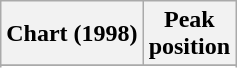<table class="wikitable" border="1">
<tr>
<th>Chart (1998)</th>
<th>Peak<br>position</th>
</tr>
<tr>
</tr>
<tr>
</tr>
</table>
